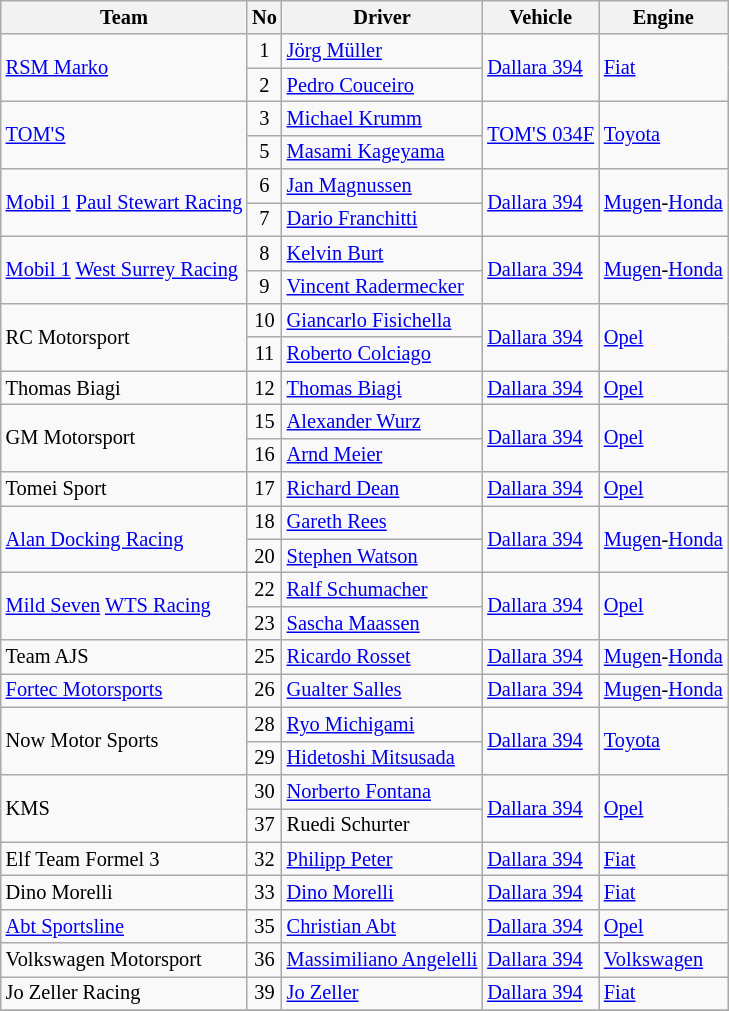<table class="wikitable" style="font-size: 85%;">
<tr>
<th>Team</th>
<th>No</th>
<th>Driver</th>
<th>Vehicle</th>
<th>Engine</th>
</tr>
<tr>
<td rowspan=2> <a href='#'>RSM Marko</a></td>
<td align=center>1</td>
<td> <a href='#'>Jörg Müller</a></td>
<td rowspan=2><a href='#'>Dallara 394</a></td>
<td rowspan=2><a href='#'>Fiat</a></td>
</tr>
<tr>
<td align=center>2</td>
<td> <a href='#'>Pedro Couceiro</a></td>
</tr>
<tr>
<td rowspan=2> <a href='#'>TOM'S</a></td>
<td align=center>3</td>
<td> <a href='#'>Michael Krumm</a></td>
<td rowspan=2><a href='#'>TOM'S 034F</a></td>
<td rowspan=2><a href='#'>Toyota</a></td>
</tr>
<tr>
<td align=center>5</td>
<td> <a href='#'>Masami Kageyama</a></td>
</tr>
<tr>
<td rowspan=2> <a href='#'>Mobil 1</a> <a href='#'>Paul Stewart Racing</a></td>
<td align=center>6</td>
<td> <a href='#'>Jan Magnussen</a></td>
<td rowspan=2><a href='#'>Dallara 394</a></td>
<td rowspan=2><a href='#'>Mugen</a>-<a href='#'>Honda</a></td>
</tr>
<tr>
<td align=center>7</td>
<td> <a href='#'>Dario Franchitti</a></td>
</tr>
<tr>
<td rowspan=2> <a href='#'>Mobil 1</a> <a href='#'>West Surrey Racing</a></td>
<td align=center>8</td>
<td> <a href='#'>Kelvin Burt</a></td>
<td rowspan=2><a href='#'>Dallara 394</a></td>
<td rowspan=2><a href='#'>Mugen</a>-<a href='#'>Honda</a></td>
</tr>
<tr>
<td align=center>9</td>
<td> <a href='#'>Vincent Radermecker</a></td>
</tr>
<tr>
<td rowspan=2> RC Motorsport</td>
<td align=center>10</td>
<td> <a href='#'>Giancarlo Fisichella</a></td>
<td rowspan=2><a href='#'>Dallara 394</a></td>
<td rowspan=2><a href='#'>Opel</a></td>
</tr>
<tr>
<td align=center>11</td>
<td> <a href='#'>Roberto Colciago</a></td>
</tr>
<tr>
<td> Thomas Biagi</td>
<td align=center>12</td>
<td> <a href='#'>Thomas Biagi</a></td>
<td><a href='#'>Dallara 394</a></td>
<td><a href='#'>Opel</a></td>
</tr>
<tr>
<td rowspan=2> GM Motorsport</td>
<td align=center>15</td>
<td> <a href='#'>Alexander Wurz</a></td>
<td rowspan=2><a href='#'>Dallara 394</a></td>
<td rowspan=2><a href='#'>Opel</a></td>
</tr>
<tr>
<td align=center>16</td>
<td> <a href='#'>Arnd Meier</a></td>
</tr>
<tr>
<td> Tomei Sport</td>
<td align=center>17</td>
<td> <a href='#'>Richard Dean</a></td>
<td><a href='#'>Dallara 394</a></td>
<td><a href='#'>Opel</a></td>
</tr>
<tr>
<td rowspan=2> <a href='#'>Alan Docking Racing</a></td>
<td align=center>18</td>
<td> <a href='#'>Gareth Rees</a></td>
<td rowspan=2><a href='#'>Dallara 394</a></td>
<td rowspan=2><a href='#'>Mugen</a>-<a href='#'>Honda</a></td>
</tr>
<tr>
<td align=center>20</td>
<td> <a href='#'>Stephen Watson</a></td>
</tr>
<tr>
<td rowspan=2> <a href='#'>Mild Seven</a> <a href='#'>WTS Racing</a></td>
<td align=center>22</td>
<td> <a href='#'>Ralf Schumacher</a></td>
<td rowspan=2><a href='#'>Dallara 394</a></td>
<td rowspan=2><a href='#'>Opel</a></td>
</tr>
<tr>
<td align=center>23</td>
<td> <a href='#'>Sascha Maassen</a></td>
</tr>
<tr>
<td> Team AJS</td>
<td align=center>25</td>
<td> <a href='#'>Ricardo Rosset</a></td>
<td><a href='#'>Dallara 394</a></td>
<td><a href='#'>Mugen</a>-<a href='#'>Honda</a></td>
</tr>
<tr>
<td> <a href='#'>Fortec Motorsports</a></td>
<td align=center>26</td>
<td> <a href='#'>Gualter Salles</a></td>
<td><a href='#'>Dallara 394</a></td>
<td><a href='#'>Mugen</a>-<a href='#'>Honda</a></td>
</tr>
<tr>
<td rowspan=2> Now Motor Sports</td>
<td align=center>28</td>
<td> <a href='#'>Ryo Michigami</a></td>
<td rowspan=2><a href='#'>Dallara 394</a></td>
<td rowspan=2><a href='#'>Toyota</a></td>
</tr>
<tr>
<td align=center>29</td>
<td> <a href='#'>Hidetoshi Mitsusada</a></td>
</tr>
<tr>
<td rowspan=2> KMS</td>
<td align=center>30</td>
<td> <a href='#'>Norberto Fontana</a></td>
<td rowspan=2><a href='#'>Dallara 394</a></td>
<td rowspan=2><a href='#'>Opel</a></td>
</tr>
<tr>
<td align=center>37</td>
<td> Ruedi Schurter</td>
</tr>
<tr>
<td> Elf Team Formel 3</td>
<td align=center>32</td>
<td> <a href='#'>Philipp Peter</a></td>
<td><a href='#'>Dallara 394</a></td>
<td><a href='#'>Fiat</a></td>
</tr>
<tr>
<td> Dino Morelli</td>
<td align=center>33</td>
<td> <a href='#'>Dino Morelli</a></td>
<td><a href='#'>Dallara 394</a></td>
<td><a href='#'>Fiat</a></td>
</tr>
<tr>
<td> <a href='#'>Abt Sportsline</a></td>
<td align=center>35</td>
<td> <a href='#'>Christian Abt</a></td>
<td><a href='#'>Dallara 394</a></td>
<td><a href='#'>Opel</a></td>
</tr>
<tr>
<td> Volkswagen Motorsport</td>
<td align=center>36</td>
<td> <a href='#'>Massimiliano Angelelli</a></td>
<td><a href='#'>Dallara 394</a></td>
<td><a href='#'>Volkswagen</a></td>
</tr>
<tr>
<td> Jo Zeller Racing</td>
<td align=center>39</td>
<td> <a href='#'>Jo Zeller</a></td>
<td><a href='#'>Dallara 394</a></td>
<td><a href='#'>Fiat</a></td>
</tr>
<tr>
</tr>
</table>
